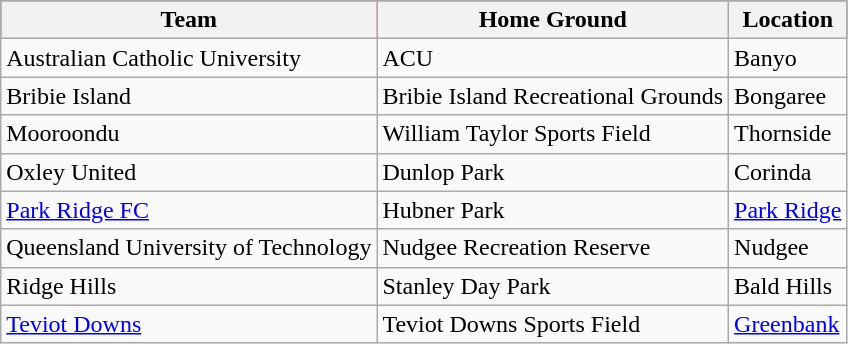<table class="wikitable">
<tr style="background:#f03;">
<th>Team </th>
<th>Home Ground</th>
<th>Location</th>
</tr>
<tr>
<td>Australian Catholic University</td>
<td>ACU</td>
<td>Banyo</td>
</tr>
<tr>
<td>Bribie Island</td>
<td>Bribie Island Recreational Grounds</td>
<td>Bongaree</td>
</tr>
<tr>
<td>Mooroondu</td>
<td>William Taylor Sports Field</td>
<td>Thornside</td>
</tr>
<tr>
<td>Oxley United</td>
<td>Dunlop Park</td>
<td>Corinda</td>
</tr>
<tr>
<td><a href='#'>Park Ridge FC</a></td>
<td>Hubner Park</td>
<td><a href='#'>Park Ridge</a></td>
</tr>
<tr>
<td>Queensland University of Technology</td>
<td>Nudgee Recreation Reserve</td>
<td>Nudgee</td>
</tr>
<tr>
<td>Ridge Hills</td>
<td>Stanley Day Park</td>
<td>Bald Hills</td>
</tr>
<tr>
<td><a href='#'>Teviot Downs</a></td>
<td>Teviot Downs Sports Field</td>
<td><a href='#'>Greenbank</a></td>
</tr>
</table>
